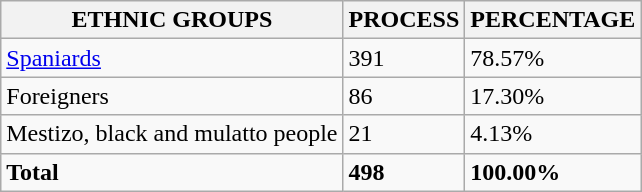<table class="wikitable">
<tr>
<th>ETHNIC GROUPS</th>
<th>PROCESS</th>
<th>PERCENTAGE</th>
</tr>
<tr>
<td><a href='#'>Spaniards</a></td>
<td>391</td>
<td>78.57%</td>
</tr>
<tr>
<td>Foreigners</td>
<td>86</td>
<td>17.30%</td>
</tr>
<tr>
<td>Mestizo, black and mulatto people</td>
<td>21</td>
<td>4.13%</td>
</tr>
<tr>
<td><strong>Total</strong></td>
<td><strong>498</strong></td>
<td><strong>100.00%</strong></td>
</tr>
</table>
